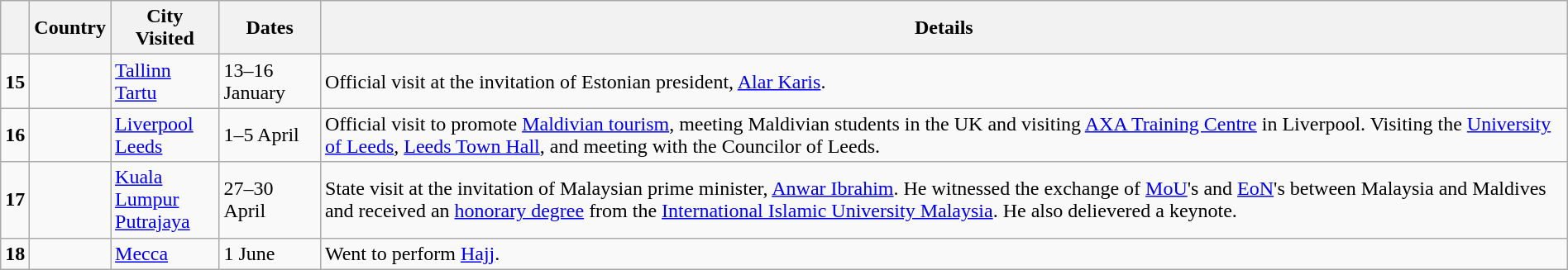<table class="wikitable sortable" style="margin: 1em auto 1em auto">
<tr>
<th width=3></th>
<th>Country</th>
<th>City Visited</th>
<th>Dates</th>
<th class="unsortable">Details</th>
</tr>
<tr>
<td><strong>15</strong></td>
<td></td>
<td><a href='#'>Tallinn</a><br><a href='#'>Tartu</a></td>
<td>13–16 January</td>
<td>Official visit at the invitation of Estonian president, <a href='#'>Alar Karis</a>.</td>
</tr>
<tr>
<td><strong>16</strong></td>
<td></td>
<td><a href='#'>Liverpool</a><br><a href='#'>Leeds</a></td>
<td>1–5 April</td>
<td>Official visit to promote <a href='#'>Maldivian tourism</a>, meeting Maldivian students in the UK and visiting <a href='#'>AXA Training Centre</a> in Liverpool. Visiting the <a href='#'>University of Leeds</a>, <a href='#'>Leeds Town Hall</a>, and meeting with the Councilor of Leeds.</td>
</tr>
<tr>
<td><strong>17</strong></td>
<td></td>
<td><a href='#'>Kuala Lumpur</a><br><a href='#'>Putrajaya</a></td>
<td>27–30 April</td>
<td>State visit at the invitation of Malaysian prime minister, <a href='#'>Anwar Ibrahim</a>. He witnessed the exchange of <a href='#'>MoU</a>'s and <a href='#'>EoN</a>'s between Malaysia and Maldives and received an <a href='#'>honorary degree</a> from the <a href='#'>International Islamic University Malaysia</a>. He also delievered a keynote.</td>
</tr>
<tr>
<td><strong>18</strong></td>
<td></td>
<td><a href='#'>Mecca</a></td>
<td>1 June</td>
<td>Went to perform <a href='#'>Hajj</a>.</td>
</tr>
</table>
